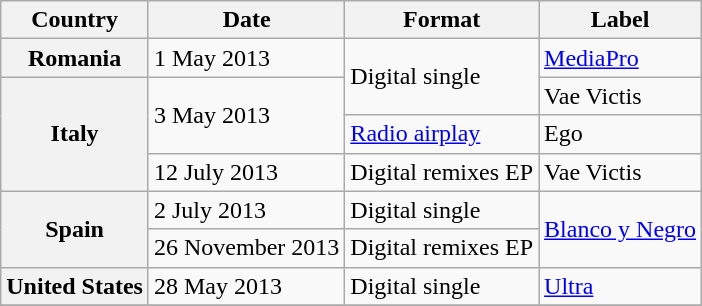<table class="wikitable plainrowheaders unsortable">
<tr>
<th>Country</th>
<th>Date</th>
<th>Format</th>
<th>Label</th>
</tr>
<tr>
<th scope="row">Romania</th>
<td>1 May 2013</td>
<td rowspan="2">Digital single</td>
<td><a href='#'>MediaPro</a></td>
</tr>
<tr>
<th scope="row" rowspan="3">Italy</th>
<td rowspan="2">3 May 2013</td>
<td>Vae Victis</td>
</tr>
<tr>
<td><a href='#'>Radio airplay</a></td>
<td>Ego</td>
</tr>
<tr>
<td>12 July 2013</td>
<td>Digital remixes EP</td>
<td>Vae Victis</td>
</tr>
<tr>
<th scope="row" rowspan="2">Spain</th>
<td>2 July 2013</td>
<td>Digital single</td>
<td rowspan="2"><a href='#'>Blanco y Negro</a></td>
</tr>
<tr>
<td>26 November 2013</td>
<td>Digital remixes EP</td>
</tr>
<tr>
<th scope="row">United States</th>
<td>28 May 2013</td>
<td>Digital single</td>
<td rowspan="1"><a href='#'>Ultra</a></td>
</tr>
<tr>
</tr>
</table>
